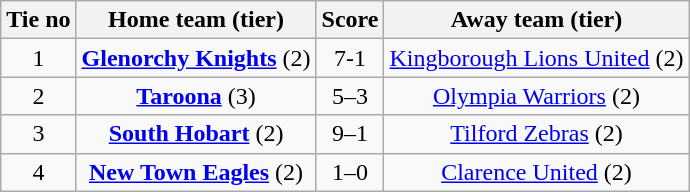<table class="wikitable" style="text-align:center">
<tr>
<th>Tie no</th>
<th>Home team (tier)</th>
<th>Score</th>
<th>Away team (tier)</th>
</tr>
<tr>
<td>1</td>
<td><strong><a href='#'>Glenorchy Knights</a></strong> (2)</td>
<td>7-1</td>
<td><a href='#'>Kingborough Lions United</a> (2)</td>
</tr>
<tr>
<td>2</td>
<td><strong><a href='#'>Taroona</a></strong> (3)</td>
<td>5–3</td>
<td><a href='#'>Olympia Warriors</a> (2)</td>
</tr>
<tr>
<td>3</td>
<td><strong><a href='#'>South Hobart</a></strong> (2)</td>
<td>9–1</td>
<td><a href='#'>Tilford Zebras</a> (2)</td>
</tr>
<tr>
<td>4</td>
<td><strong><a href='#'>New Town Eagles</a></strong> (2)</td>
<td>1–0</td>
<td><a href='#'>Clarence United</a> (2)</td>
</tr>
</table>
